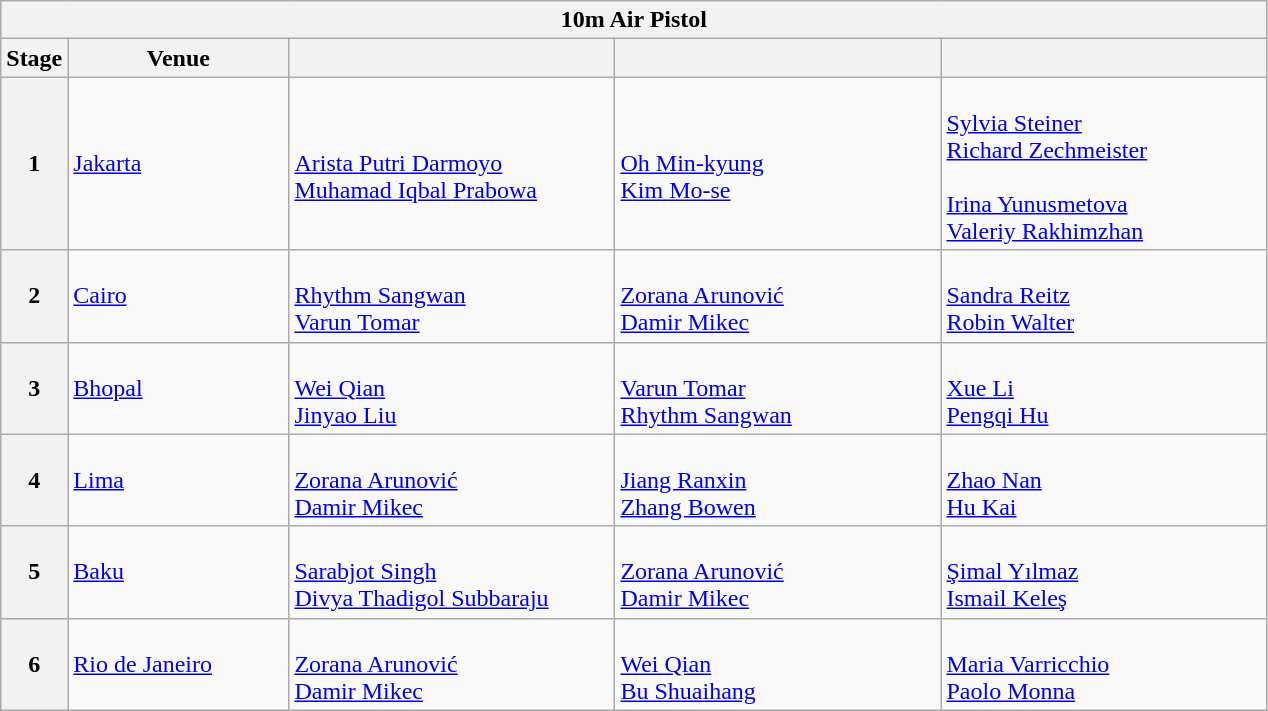<table class="wikitable">
<tr>
<th colspan="5">10m Air Pistol</th>
</tr>
<tr>
<th>Stage</th>
<th width=140>Venue</th>
<th width=210></th>
<th width=210></th>
<th width=210></th>
</tr>
<tr>
<th>1</th>
<td> <a href='#'>Jakarta</a></td>
<td> <br> <a href='#'>Arista Putri Darmoyo</a> <br> <a href='#'>Muhamad Iqbal Prabowa</a></td>
<td> <br> <a href='#'>Oh Min-kyung</a> <br> <a href='#'>Kim Mo-se</a></td>
<td> <br> <a href='#'>Sylvia Steiner</a> <br> <a href='#'>Richard Zechmeister</a> <br>  <br> <a href='#'>Irina Yunusmetova</a> <br> <a href='#'>Valeriy Rakhimzhan</a></td>
</tr>
<tr>
<th>2</th>
<td> <a href='#'>Cairo</a></td>
<td> <br> <a href='#'>Rhythm Sangwan</a> <br> <a href='#'>Varun Tomar</a></td>
<td> <br> <a href='#'>Zorana Arunović</a> <br> <a href='#'>Damir Mikec</a></td>
<td> <br> <a href='#'>Sandra Reitz</a> <br> <a href='#'>Robin Walter</a></td>
</tr>
<tr>
<th>3</th>
<td> <a href='#'>Bhopal</a></td>
<td> <br> <a href='#'>Wei Qian</a> <br> <a href='#'>Jinyao Liu</a></td>
<td> <br> <a href='#'>Varun Tomar</a> <br> <a href='#'>Rhythm Sangwan</a></td>
<td> <br> <a href='#'>Xue Li</a> <br> <a href='#'>Pengqi Hu</a></td>
</tr>
<tr>
<th>4</th>
<td> <a href='#'>Lima</a></td>
<td> <br> <a href='#'>Zorana Arunović</a> <br> <a href='#'>Damir Mikec</a></td>
<td> <br> <a href='#'>Jiang Ranxin</a> <br> <a href='#'>Zhang Bowen</a></td>
<td> <br> <a href='#'>Zhao Nan</a> <br> <a href='#'>Hu Kai</a></td>
</tr>
<tr>
<th>5</th>
<td> <a href='#'>Baku</a></td>
<td> <br> <a href='#'>Sarabjot Singh</a> <br> <a href='#'>Divya Thadigol Subbaraju</a></td>
<td> <br> <a href='#'>Zorana Arunović</a> <br> <a href='#'>Damir Mikec</a></td>
<td> <br> <a href='#'>Şimal Yılmaz</a> <br> <a href='#'>Ismail Keleş</a></td>
</tr>
<tr>
<th>6</th>
<td> <a href='#'>Rio de Janeiro</a></td>
<td> <br> <a href='#'>Zorana Arunović</a> <br> <a href='#'>Damir Mikec</a></td>
<td> <br> <a href='#'>Wei Qian</a> <br> <a href='#'>Bu Shuaihang</a></td>
<td> <br> <a href='#'>Maria Varricchio</a> <br> <a href='#'>Paolo Monna</a></td>
</tr>
</table>
